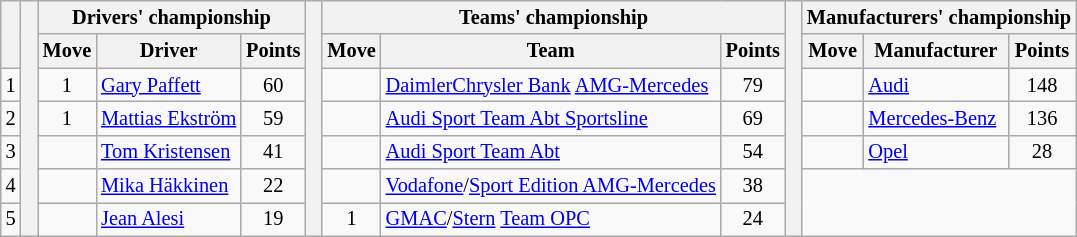<table class="wikitable" style="font-size:85%;">
<tr>
<th rowspan="2"></th>
<th rowspan="7" style="width:5px;"></th>
<th colspan="3">Drivers' championship</th>
<th rowspan="7" style="width:5px;"></th>
<th colspan="3" nowrap>Teams' championship</th>
<th rowspan="7" style="width:5px;"></th>
<th colspan="3" nowrap>Manufacturers' championship</th>
</tr>
<tr>
<th>Move</th>
<th>Driver</th>
<th>Points</th>
<th>Move</th>
<th>Team</th>
<th>Points</th>
<th>Move</th>
<th>Manufacturer</th>
<th>Points</th>
</tr>
<tr>
<td align="center">1</td>
<td align="center"> 1</td>
<td> <a href='#'>Gary Paffett</a></td>
<td align="center">60</td>
<td align="center"></td>
<td> <a href='#'>DaimlerChrysler Bank</a> <a href='#'>AMG-Mercedes</a></td>
<td align="center">79</td>
<td align="center"></td>
<td> <a href='#'>Audi</a></td>
<td align="center">148</td>
</tr>
<tr>
<td align="center">2</td>
<td align="center"> 1</td>
<td> <a href='#'>Mattias Ekström</a></td>
<td align="center">59</td>
<td align="center"></td>
<td> <a href='#'>Audi Sport Team Abt Sportsline</a></td>
<td align="center">69</td>
<td align="center"></td>
<td> <a href='#'>Mercedes-Benz</a></td>
<td align="center">136</td>
</tr>
<tr>
<td align="center">3</td>
<td align="center"></td>
<td> <a href='#'>Tom Kristensen</a></td>
<td align="center">41</td>
<td align="center"></td>
<td> <a href='#'>Audi Sport Team Abt</a></td>
<td align="center">54</td>
<td align="center"></td>
<td> <a href='#'>Opel</a></td>
<td align="center">28</td>
</tr>
<tr>
<td align="center">4</td>
<td align="center"></td>
<td> <a href='#'>Mika Häkkinen</a></td>
<td align="center">22</td>
<td align="center"></td>
<td> <a href='#'>Vodafone</a>/<a href='#'>Sport Edition AMG-Mercedes</a></td>
<td align="center">38</td>
</tr>
<tr>
<td align="center">5</td>
<td align="center"></td>
<td> <a href='#'>Jean Alesi</a></td>
<td align="center">19</td>
<td align="center"> 1</td>
<td> <a href='#'>GMAC</a>/<a href='#'>Stern</a> <a href='#'>Team OPC</a></td>
<td align="center">24</td>
</tr>
</table>
